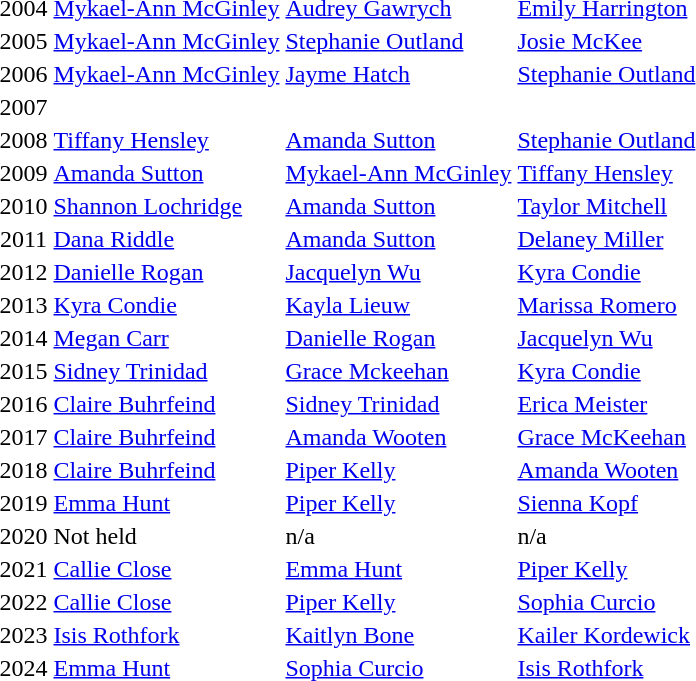<table>
<tr>
<td style="text-align:center;">2004</td>
<td><a href='#'>Mykael-Ann McGinley</a></td>
<td><a href='#'>Audrey Gawrych</a></td>
<td><a href='#'>Emily Harrington</a></td>
</tr>
<tr>
<td style="text-align:center;">2005</td>
<td><a href='#'>Mykael-Ann McGinley</a></td>
<td><a href='#'>Stephanie Outland</a></td>
<td><a href='#'>Josie McKee</a></td>
</tr>
<tr>
<td style="text-align:center;">2006</td>
<td><a href='#'>Mykael-Ann McGinley</a></td>
<td><a href='#'>Jayme Hatch</a></td>
<td><a href='#'>Stephanie Outland</a></td>
</tr>
<tr>
<td style="text-align:center;">2007</td>
<td></td>
<td></td>
<td></td>
</tr>
<tr>
<td style="text-align:center;">2008</td>
<td><a href='#'>Tiffany Hensley</a></td>
<td><a href='#'>Amanda Sutton</a></td>
<td><a href='#'>Stephanie Outland</a></td>
</tr>
<tr>
<td style="text-align:center;">2009</td>
<td><a href='#'>Amanda Sutton</a></td>
<td><a href='#'>Mykael-Ann McGinley</a></td>
<td><a href='#'>Tiffany Hensley</a></td>
</tr>
<tr>
<td style="text-align:center;">2010</td>
<td><a href='#'>Shannon Lochridge</a></td>
<td><a href='#'>Amanda Sutton</a></td>
<td><a href='#'>Taylor Mitchell</a></td>
</tr>
<tr>
<td style="text-align:center;">2011</td>
<td><a href='#'>Dana Riddle</a></td>
<td><a href='#'>Amanda Sutton</a></td>
<td><a href='#'>Delaney Miller</a></td>
</tr>
<tr>
<td style="text-align:center;">2012</td>
<td><a href='#'>Danielle Rogan</a></td>
<td><a href='#'>Jacquelyn Wu</a></td>
<td><a href='#'>Kyra Condie</a></td>
</tr>
<tr>
<td style="text-align:center;">2013</td>
<td><a href='#'>Kyra Condie</a></td>
<td><a href='#'>Kayla Lieuw</a></td>
<td><a href='#'>Marissa Romero</a></td>
</tr>
<tr>
<td style="text-align:center;">2014</td>
<td><a href='#'>Megan Carr</a></td>
<td><a href='#'>Danielle Rogan</a></td>
<td><a href='#'>Jacquelyn Wu</a></td>
</tr>
<tr>
<td style="text-align:center;">2015</td>
<td><a href='#'>Sidney Trinidad</a></td>
<td><a href='#'>Grace Mckeehan</a></td>
<td><a href='#'>Kyra Condie</a></td>
</tr>
<tr>
<td style="text-align:center;">2016</td>
<td><a href='#'>Claire Buhrfeind</a></td>
<td><a href='#'>Sidney Trinidad</a></td>
<td><a href='#'>Erica Meister</a></td>
</tr>
<tr>
<td style="text-align:center;">2017</td>
<td><a href='#'>Claire Buhrfeind</a></td>
<td><a href='#'>Amanda Wooten</a></td>
<td><a href='#'>Grace McKeehan</a></td>
</tr>
<tr>
<td style="text-align:center;">2018</td>
<td><a href='#'>Claire Buhrfeind</a></td>
<td><a href='#'>Piper Kelly</a></td>
<td><a href='#'>Amanda Wooten</a></td>
</tr>
<tr>
<td style="text-align:center;">2019</td>
<td><a href='#'>Emma Hunt</a></td>
<td><a href='#'>Piper Kelly</a></td>
<td><a href='#'>Sienna Kopf</a></td>
</tr>
<tr>
<td style="text-align:center;">2020</td>
<td>Not held</td>
<td>n/a</td>
<td>n/a</td>
</tr>
<tr>
<td style="text-align:center;">2021</td>
<td><a href='#'>Callie Close</a></td>
<td><a href='#'>Emma Hunt</a></td>
<td><a href='#'>Piper Kelly</a></td>
</tr>
<tr>
<td style="text-align:center;">2022</td>
<td><a href='#'>Callie Close</a></td>
<td><a href='#'>Piper Kelly</a></td>
<td><a href='#'>Sophia Curcio</a></td>
</tr>
<tr>
<td style="text-align:center;">2023</td>
<td><a href='#'>Isis Rothfork</a></td>
<td><a href='#'>Kaitlyn Bone</a></td>
<td><a href='#'>Kailer Kordewick</a></td>
</tr>
<tr>
<td style="text-align:center;">2024</td>
<td><a href='#'>Emma Hunt</a></td>
<td><a href='#'>Sophia Curcio</a></td>
<td><a href='#'>Isis Rothfork</a></td>
</tr>
</table>
